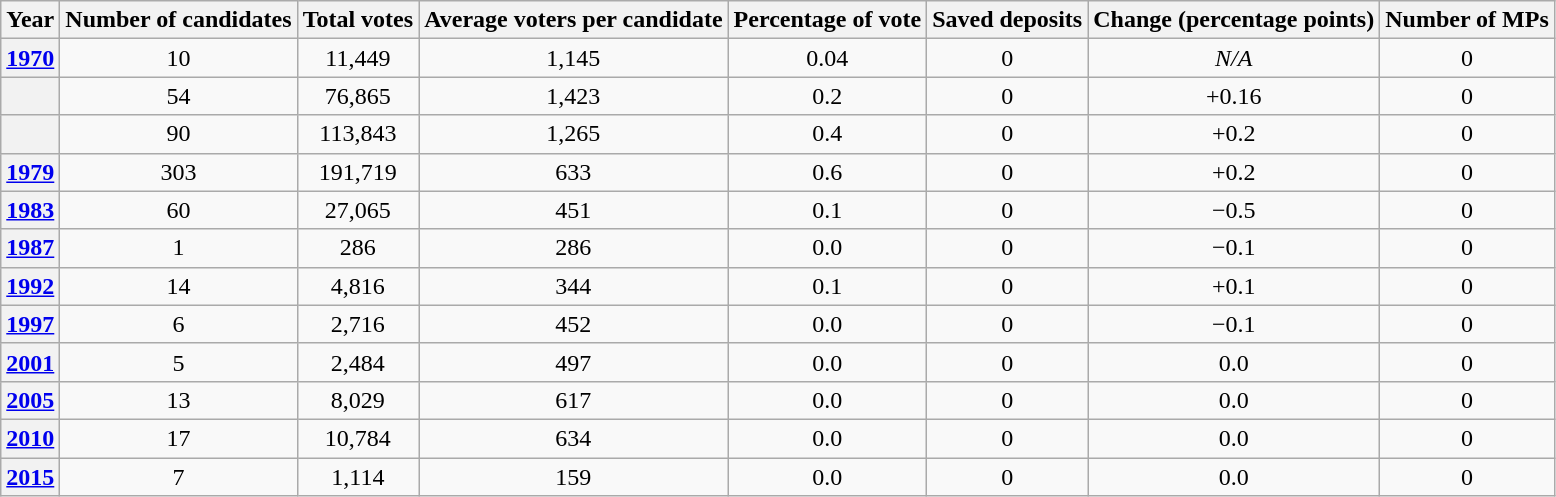<table class="wikitable sortable">
<tr>
<th>Year</th>
<th>Number of candidates</th>
<th>Total votes</th>
<th>Average voters per candidate</th>
<th>Percentage of vote</th>
<th>Saved deposits</th>
<th>Change (percentage points)</th>
<th>Number of MPs</th>
</tr>
<tr style="text-align:center;">
<th style="text-align:left;"><a href='#'>1970</a></th>
<td>10</td>
<td>11,449</td>
<td>1,145</td>
<td>0.04</td>
<td>0</td>
<td><em>N/A</em></td>
<td>0</td>
</tr>
<tr style="text-align:center;">
<th style="text-align:left;"></th>
<td>54</td>
<td>76,865</td>
<td>1,423</td>
<td>0.2</td>
<td>0</td>
<td>+0.16</td>
<td>0</td>
</tr>
<tr style="text-align:center;">
<th style="text-align:left;"></th>
<td>90</td>
<td>113,843</td>
<td>1,265</td>
<td>0.4</td>
<td>0</td>
<td>+0.2</td>
<td>0</td>
</tr>
<tr style="text-align:center;">
<th style="text-align:left;"><a href='#'>1979</a></th>
<td>303</td>
<td>191,719</td>
<td>633</td>
<td>0.6</td>
<td>0</td>
<td>+0.2</td>
<td>0</td>
</tr>
<tr style="text-align:center;">
<th style="text-align:left;"><a href='#'>1983</a></th>
<td>60</td>
<td>27,065</td>
<td>451</td>
<td>0.1</td>
<td>0</td>
<td>−0.5</td>
<td>0</td>
</tr>
<tr style="text-align:center;">
<th style="text-align:left;"><a href='#'>1987</a></th>
<td>1</td>
<td>286</td>
<td>286</td>
<td>0.0</td>
<td>0</td>
<td>−0.1</td>
<td>0</td>
</tr>
<tr style="text-align:center;">
<th style="text-align:left;"><a href='#'>1992</a></th>
<td>14</td>
<td>4,816</td>
<td>344</td>
<td>0.1</td>
<td>0</td>
<td>+0.1</td>
<td>0</td>
</tr>
<tr style="text-align:center;">
<th style="text-align:left;"><a href='#'>1997</a></th>
<td>6</td>
<td>2,716</td>
<td>452</td>
<td>0.0</td>
<td>0</td>
<td>−0.1</td>
<td>0</td>
</tr>
<tr style="text-align:center;">
<th style="text-align:left;"><a href='#'>2001</a></th>
<td>5</td>
<td>2,484</td>
<td>497</td>
<td>0.0</td>
<td>0</td>
<td>0.0</td>
<td>0</td>
</tr>
<tr style="text-align:center;">
<th style="text-align:left;"><a href='#'>2005</a></th>
<td>13</td>
<td>8,029</td>
<td>617</td>
<td>0.0</td>
<td>0</td>
<td>0.0</td>
<td>0</td>
</tr>
<tr style="text-align:center;">
<th style="text-align:left;"><a href='#'>2010</a></th>
<td>17</td>
<td>10,784</td>
<td>634</td>
<td>0.0</td>
<td>0</td>
<td>0.0</td>
<td>0</td>
</tr>
<tr style="text-align:center;">
<th style="text-align:left;"><a href='#'>2015</a></th>
<td>7</td>
<td>1,114</td>
<td>159</td>
<td>0.0</td>
<td>0</td>
<td>0.0</td>
<td>0</td>
</tr>
</table>
